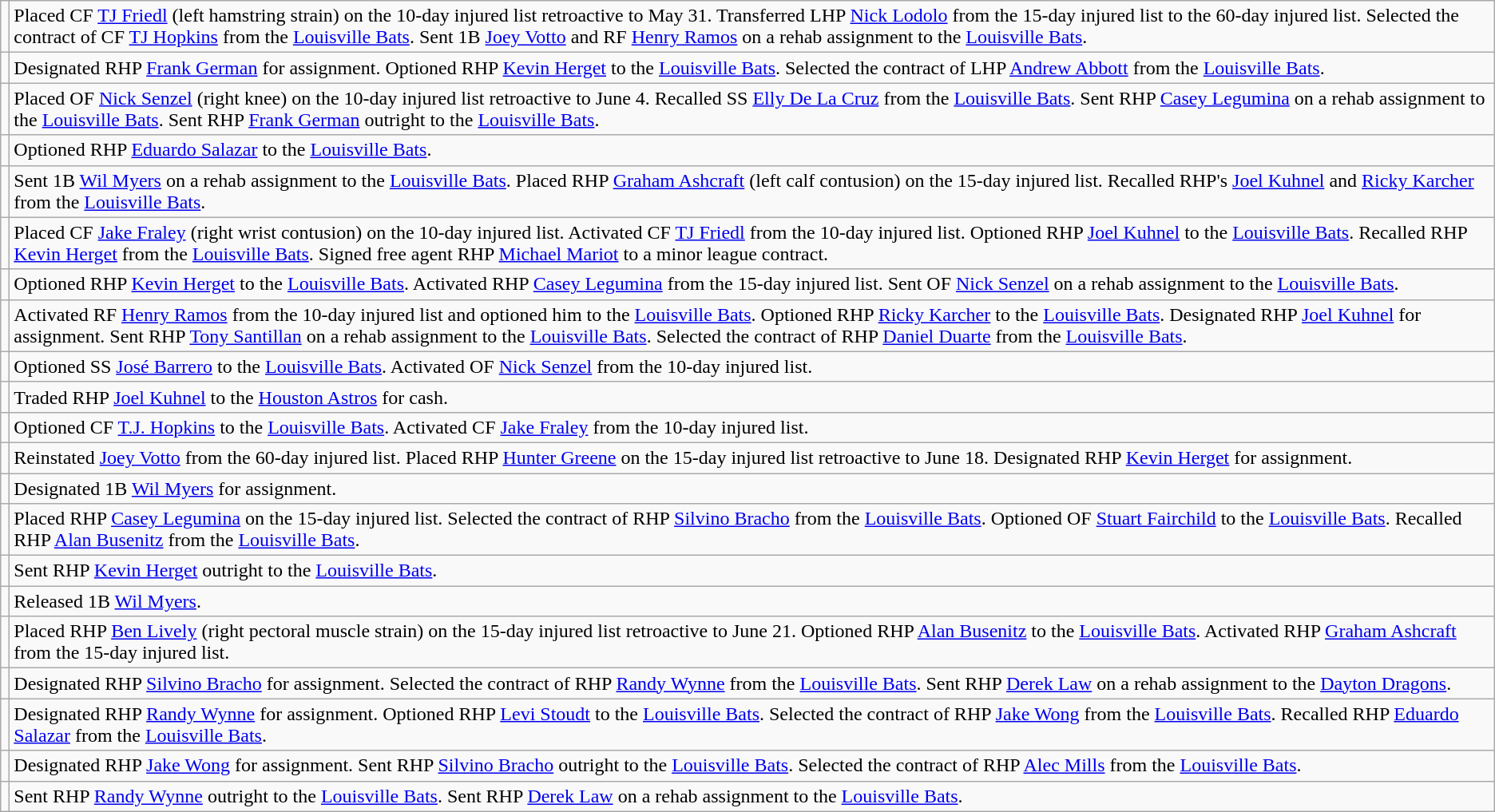<table class="wikitable">
<tr>
<td></td>
<td>Placed CF <a href='#'>TJ Friedl</a> (left hamstring strain) on the 10-day injured list retroactive to May 31. Transferred LHP <a href='#'>Nick Lodolo</a> from the 15-day injured list to the 60-day injured list. Selected the contract of CF <a href='#'>TJ Hopkins</a> from the <a href='#'>Louisville Bats</a>. Sent 1B <a href='#'>Joey Votto</a> and RF <a href='#'>Henry Ramos</a> on a rehab assignment to the <a href='#'>Louisville Bats</a>.</td>
</tr>
<tr>
<td></td>
<td>Designated RHP <a href='#'>Frank German</a> for assignment. Optioned RHP <a href='#'>Kevin Herget</a> to the <a href='#'>Louisville Bats</a>. Selected the contract of LHP <a href='#'>Andrew Abbott</a> from the <a href='#'>Louisville Bats</a>.</td>
</tr>
<tr>
<td></td>
<td>Placed OF <a href='#'>Nick Senzel</a> (right knee) on the 10-day injured list retroactive to June 4. Recalled SS <a href='#'>Elly De La Cruz</a> from the <a href='#'>Louisville Bats</a>. Sent RHP <a href='#'>Casey Legumina</a> on a rehab assignment to the <a href='#'>Louisville Bats</a>. Sent RHP <a href='#'>Frank German</a> outright to the <a href='#'>Louisville Bats</a>.</td>
</tr>
<tr>
<td></td>
<td>Optioned RHP <a href='#'>Eduardo Salazar</a> to the <a href='#'>Louisville Bats</a>.</td>
</tr>
<tr>
<td></td>
<td>Sent 1B <a href='#'>Wil Myers</a> on a rehab assignment to the <a href='#'>Louisville Bats</a>. Placed RHP <a href='#'>Graham Ashcraft</a> (left calf contusion) on the 15-day injured list. Recalled RHP's <a href='#'>Joel Kuhnel</a> and <a href='#'>Ricky Karcher</a> from the <a href='#'>Louisville Bats</a>.</td>
</tr>
<tr>
<td></td>
<td>Placed CF <a href='#'>Jake Fraley</a> (right wrist contusion) on the 10-day injured list. Activated CF <a href='#'>TJ Friedl</a> from the 10-day injured list. Optioned RHP <a href='#'>Joel Kuhnel</a> to the <a href='#'>Louisville Bats</a>. Recalled RHP <a href='#'>Kevin Herget</a> from the <a href='#'>Louisville Bats</a>. Signed free agent RHP <a href='#'>Michael Mariot</a> to a minor league contract.</td>
</tr>
<tr>
<td></td>
<td>Optioned RHP <a href='#'>Kevin Herget</a> to the <a href='#'>Louisville Bats</a>. Activated RHP <a href='#'>Casey Legumina</a> from the 15-day injured list. Sent OF <a href='#'>Nick Senzel</a> on a rehab assignment to the <a href='#'>Louisville Bats</a>.</td>
</tr>
<tr>
<td></td>
<td>Activated RF <a href='#'>Henry Ramos</a> from the 10-day injured list and optioned him to the <a href='#'>Louisville Bats</a>. Optioned RHP <a href='#'>Ricky Karcher</a> to the <a href='#'>Louisville Bats</a>. Designated RHP <a href='#'>Joel Kuhnel</a> for assignment. Sent RHP <a href='#'>Tony Santillan</a> on a rehab assignment to the <a href='#'>Louisville Bats</a>. Selected the contract of RHP <a href='#'>Daniel Duarte</a> from the <a href='#'>Louisville Bats</a>.</td>
</tr>
<tr>
<td></td>
<td>Optioned SS <a href='#'>José Barrero</a> to the <a href='#'>Louisville Bats</a>. Activated OF <a href='#'>Nick Senzel</a> from the 10-day injured list.</td>
</tr>
<tr>
<td></td>
<td>Traded RHP <a href='#'>Joel Kuhnel</a> to the <a href='#'>Houston Astros</a> for cash.</td>
</tr>
<tr>
<td></td>
<td>Optioned CF <a href='#'>T.J. Hopkins</a> to the <a href='#'>Louisville Bats</a>. Activated CF <a href='#'>Jake Fraley</a> from the 10-day injured list.</td>
</tr>
<tr>
<td></td>
<td>Reinstated <a href='#'>Joey Votto</a> from the 60-day injured list. Placed RHP <a href='#'>Hunter Greene</a> on the 15-day injured list retroactive to June 18. Designated RHP <a href='#'>Kevin Herget</a> for assignment.</td>
</tr>
<tr>
<td></td>
<td>Designated 1B <a href='#'>Wil Myers</a> for assignment.</td>
</tr>
<tr>
<td></td>
<td>Placed RHP <a href='#'>Casey Legumina</a> on the 15-day injured list. Selected the contract of RHP <a href='#'>Silvino Bracho</a> from the <a href='#'>Louisville Bats</a>. Optioned OF <a href='#'>Stuart Fairchild</a> to the <a href='#'>Louisville Bats</a>. Recalled RHP <a href='#'>Alan Busenitz</a> from the <a href='#'>Louisville Bats</a>.</td>
</tr>
<tr>
<td></td>
<td>Sent RHP <a href='#'>Kevin Herget</a> outright to the <a href='#'>Louisville Bats</a>.</td>
</tr>
<tr>
<td></td>
<td>Released 1B <a href='#'>Wil Myers</a>.</td>
</tr>
<tr>
<td></td>
<td>Placed RHP <a href='#'>Ben Lively</a> (right pectoral muscle strain) on the 15-day injured list retroactive to June 21. Optioned RHP <a href='#'>Alan Busenitz</a> to the <a href='#'>Louisville Bats</a>. Activated RHP <a href='#'>Graham Ashcraft</a> from the 15-day injured list.</td>
</tr>
<tr>
<td></td>
<td>Designated RHP <a href='#'>Silvino Bracho</a> for assignment. Selected the contract of RHP <a href='#'>Randy Wynne</a> from the <a href='#'>Louisville Bats</a>. Sent RHP <a href='#'>Derek Law</a> on a rehab assignment to the <a href='#'>Dayton Dragons</a>.</td>
</tr>
<tr>
<td></td>
<td>Designated RHP <a href='#'>Randy Wynne</a> for assignment. Optioned RHP <a href='#'>Levi Stoudt</a> to the <a href='#'>Louisville Bats</a>. Selected the contract of RHP <a href='#'>Jake Wong</a> from the <a href='#'>Louisville Bats</a>. Recalled RHP <a href='#'>Eduardo Salazar</a> from the <a href='#'>Louisville Bats</a>.</td>
</tr>
<tr>
<td></td>
<td>Designated RHP <a href='#'>Jake Wong</a> for assignment. Sent RHP <a href='#'>Silvino Bracho</a> outright to the <a href='#'>Louisville Bats</a>. Selected the contract of RHP <a href='#'>Alec Mills</a> from the <a href='#'>Louisville Bats</a>.</td>
</tr>
<tr>
<td></td>
<td>Sent RHP <a href='#'>Randy Wynne</a> outright to the <a href='#'>Louisville Bats</a>. Sent RHP <a href='#'>Derek Law</a> on a rehab assignment to the <a href='#'>Louisville Bats</a>.</td>
</tr>
</table>
